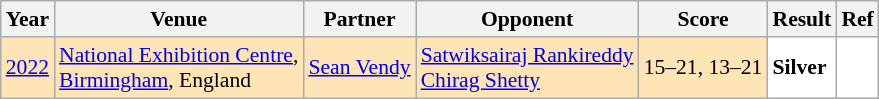<table class="sortable wikitable" style="font-size: 90%;">
<tr>
<th>Year</th>
<th>Venue</th>
<th>Partner</th>
<th>Opponent</th>
<th>Score</th>
<th>Result</th>
<th>Ref</th>
</tr>
<tr style="background:#FFE4B5">
<td align="center"><a href='#'>2022</a></td>
<td align="left"><a href='#'>National Exhibition Centre</a>,<br><a href='#'>Birmingham</a>, England</td>
<td align="left"> <a href='#'>Sean Vendy</a></td>
<td align="left"> <a href='#'>Satwiksairaj Rankireddy</a><br> <a href='#'>Chirag Shetty</a></td>
<td align="left">15–21, 13–21</td>
<td style="text-align:left; background:white"> <strong>Silver</strong></td>
<td style="text-align:center; background:white"></td>
</tr>
</table>
